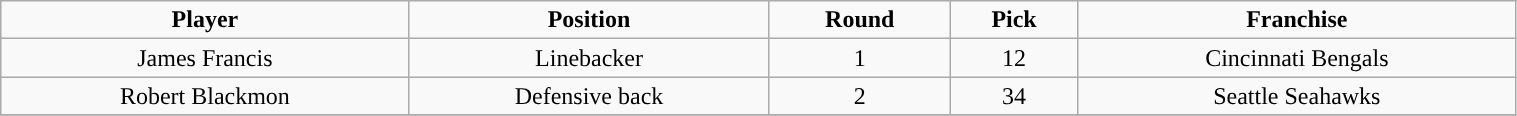<table class="wikitable" width="80%">
<tr align="center">
<td><strong>Player</strong></td>
<td><strong>Position</strong></td>
<td><strong>Round</strong></td>
<td><strong>Pick</strong></td>
<td><strong>Franchise</strong></td>
</tr>
<tr align="center" bgcolor="">
<td>James Francis</td>
<td>Linebacker</td>
<td>1</td>
<td>12</td>
<td>Cincinnati Bengals</td>
</tr>
<tr align="center" bgcolor="">
<td>Robert Blackmon</td>
<td>Defensive back</td>
<td>2</td>
<td>34</td>
<td>Seattle Seahawks</td>
</tr>
<tr align="center" bgcolor="">
</tr>
</table>
